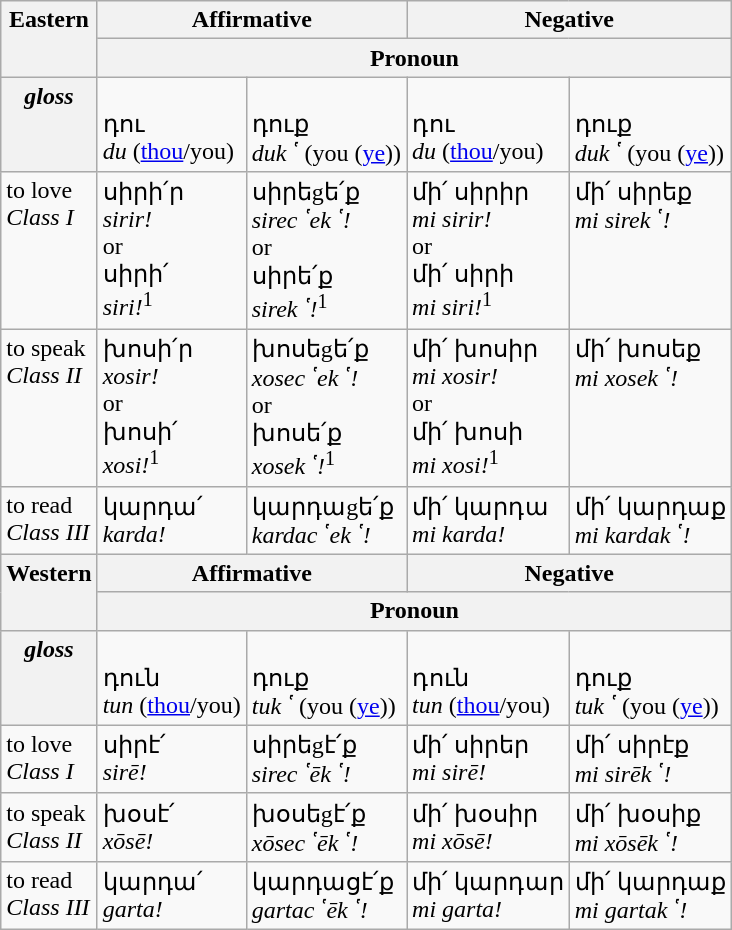<table class="wikitable">
<tr valign=top>
<th rowspan=2>Eastern</th>
<th colspan=2>Affirmative</th>
<th colspan=2>Negative</th>
</tr>
<tr valign=top>
<th colspan=4>Pronoun</th>
</tr>
<tr valign=top>
<th><em>gloss</em></th>
<td><br>դու<br><em>du</em> (<a href='#'>thou</a>/you)</td>
<td><br>դուք<br><em>duk῾</em> (you (<a href='#'>ye</a>))</td>
<td><br>դու<br><em>du</em> (<a href='#'>thou</a>/you)</td>
<td><br>դուք<br><em>duk῾</em> (you (<a href='#'>ye</a>))</td>
</tr>
<tr valign=top>
<td>to love<br><em>Class I</em></td>
<td>սիրի՛ր<br><em>sirir!</em><br>or
<br>սիրի՛<br><em>siri!</em><sup>1</sup></td>
<td>սիրեgե՛ք<br><em>sirec῾ek῾!</em><br>or
<br>սիրե՛ք<br><em>sirek῾!</em><sup>1</sup></td>
<td>մի՛ սիրիր<br><em>mi sirir!</em><br>or
<br>մի՛ սիրի<br><em>mi siri!</em><sup>1</sup></td>
<td>մի՛ սիրեք<br><em>mi sirek῾!</em></td>
</tr>
<tr valign=top>
<td>to speak<br><em>Class II</em></td>
<td>խոսի՛ր<br><em>xosir!</em><br>or
<br>խոսի՛<br><em>xosi!</em><sup>1</sup></td>
<td>խոսեgե՛ք<br><em>xosec῾ek῾!</em><br>or
<br>խոսե՛ք<br><em>xosek῾!</em><sup>1</sup></td>
<td>մի՛ խոսիր<br><em>mi xosir!</em><br>or
<br>մի՛ խոսի<br><em>mi xosi!</em><sup>1</sup></td>
<td>մի՛ խոսեք<br><em>mi xosek῾!</em></td>
</tr>
<tr valign=top>
<td>to read<br><em>Class III</em></td>
<td>կարդա՛<br><em>karda!</em></td>
<td>կարդաgե՛ք<br><em>kardac῾ek῾!</em></td>
<td>մի՛ կարդա<br><em>mi karda!</em></td>
<td>մի՛ կարդաք<br><em>mi kardak῾!</em></td>
</tr>
<tr valign=top>
<th rowspan=2>Western</th>
<th colspan=2>Affirmative</th>
<th colspan=2>Negative</th>
</tr>
<tr valign=top>
<th colspan=4>Pronoun</th>
</tr>
<tr valign=top>
<th><em>gloss</em></th>
<td><br>դուն<br><em>tun</em> (<a href='#'>thou</a>/you)</td>
<td><br>դուք<br><em>tuk῾</em> (you (<a href='#'>ye</a>))</td>
<td><br>դուն<br><em>tun</em> (<a href='#'>thou</a>/you)</td>
<td><br>դուք<br><em>tuk῾</em> (you (<a href='#'>ye</a>))</td>
</tr>
<tr valign=top>
<td>to love<br><em>Class I</em></td>
<td>սիրէ՛<br><em>sirē!</em></td>
<td>սիրեgէ՛ք<br><em>sirec῾ēk῾!</em></td>
<td>մի՛ սիրեր<br><em>mi sirē!</em></td>
<td>մի՛ սիրէք<br><em>mi sirēk῾!</em></td>
</tr>
<tr valign=top>
<td>to speak<br><em>Class II</em></td>
<td>խօսէ՛<br><em>xōsē!</em></td>
<td>խօսեgէ՛ք<br><em>xōsec῾ēk῾!</em></td>
<td>մի՛ խօսիր<br><em>mi xōsē!</em></td>
<td>մի՛ խօսիք<br><em>mi xōsēk῾!</em></td>
</tr>
<tr valign=top>
<td>to read<br><em>Class III</em></td>
<td>կարդա՛<br><em>garta!</em></td>
<td>կարդացէ՛ք<br><em>gartac῾ēk῾!</em></td>
<td>մի՛ կարդար<br><em>mi garta!</em></td>
<td>մի՛ կարդաք<br><em>mi gartak῾!</em></td>
</tr>
</table>
